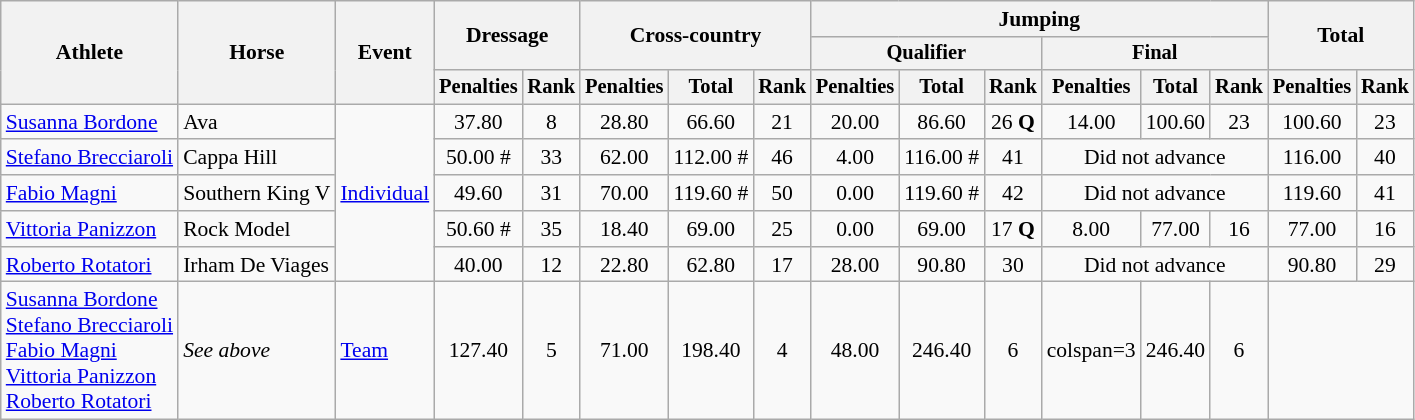<table class=wikitable style="font-size:90%">
<tr>
<th rowspan="3">Athlete</th>
<th rowspan="3">Horse</th>
<th rowspan="3">Event</th>
<th colspan="2" rowspan="2">Dressage</th>
<th colspan="3" rowspan="2">Cross-country</th>
<th colspan="6">Jumping</th>
<th colspan="2" rowspan="2">Total</th>
</tr>
<tr style="font-size:95%">
<th colspan="3">Qualifier</th>
<th colspan="3">Final</th>
</tr>
<tr style="font-size:95%">
<th>Penalties</th>
<th>Rank</th>
<th>Penalties</th>
<th>Total</th>
<th>Rank</th>
<th>Penalties</th>
<th>Total</th>
<th>Rank</th>
<th>Penalties</th>
<th>Total</th>
<th>Rank</th>
<th>Penalties</th>
<th>Rank</th>
</tr>
<tr align=center>
<td align=left><a href='#'>Susanna Bordone</a></td>
<td align=left>Ava</td>
<td align=left rowspan=5><a href='#'>Individual</a></td>
<td>37.80</td>
<td>8</td>
<td>28.80</td>
<td>66.60</td>
<td>21</td>
<td>20.00</td>
<td>86.60</td>
<td>26 <strong>Q</strong></td>
<td>14.00</td>
<td>100.60</td>
<td>23</td>
<td>100.60</td>
<td>23</td>
</tr>
<tr align=center>
<td align=left><a href='#'>Stefano Brecciaroli</a></td>
<td align=left>Cappa Hill</td>
<td>50.00 #</td>
<td>33</td>
<td>62.00</td>
<td>112.00 #</td>
<td>46</td>
<td>4.00</td>
<td>116.00 #</td>
<td>41</td>
<td colspan=3>Did not advance</td>
<td>116.00</td>
<td>40</td>
</tr>
<tr align=center>
<td align=left><a href='#'>Fabio Magni</a></td>
<td align=left>Southern King V</td>
<td>49.60</td>
<td>31</td>
<td>70.00</td>
<td>119.60 #</td>
<td>50</td>
<td>0.00</td>
<td>119.60 #</td>
<td>42</td>
<td colspan=3>Did not advance</td>
<td>119.60</td>
<td>41</td>
</tr>
<tr align=center>
<td align=left><a href='#'>Vittoria Panizzon</a></td>
<td align=left>Rock Model</td>
<td>50.60 #</td>
<td>35</td>
<td>18.40</td>
<td>69.00</td>
<td>25</td>
<td>0.00</td>
<td>69.00</td>
<td>17 <strong>Q</strong></td>
<td>8.00</td>
<td>77.00</td>
<td>16</td>
<td>77.00</td>
<td>16</td>
</tr>
<tr align=center>
<td align=left><a href='#'>Roberto Rotatori</a></td>
<td align=left>Irham De Viages</td>
<td>40.00</td>
<td>12</td>
<td>22.80</td>
<td>62.80</td>
<td>17</td>
<td>28.00</td>
<td>90.80</td>
<td>30</td>
<td colspan=3>Did not advance</td>
<td>90.80</td>
<td>29</td>
</tr>
<tr align=center>
<td align=left><a href='#'>Susanna Bordone</a><br><a href='#'>Stefano Brecciaroli</a><br><a href='#'>Fabio Magni</a><br><a href='#'>Vittoria Panizzon</a><br><a href='#'>Roberto Rotatori</a></td>
<td align=left><em>See above</em></td>
<td align=left><a href='#'>Team</a></td>
<td>127.40</td>
<td>5</td>
<td>71.00</td>
<td>198.40</td>
<td>4</td>
<td>48.00</td>
<td>246.40</td>
<td>6</td>
<td>colspan=3 </td>
<td>246.40</td>
<td>6</td>
</tr>
</table>
